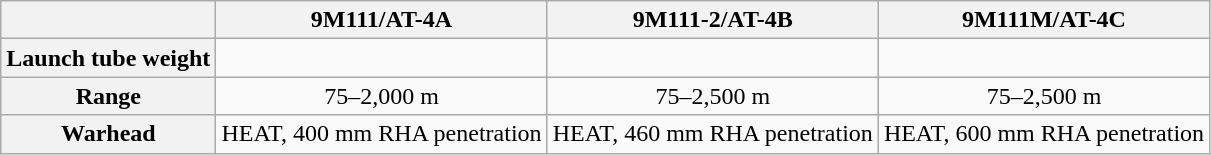<table class="wikitable" style="text-align:center;">
<tr>
<th></th>
<th>9M111/AT-4A</th>
<th>9M111-2/AT-4B</th>
<th>9M111M/AT-4C</th>
</tr>
<tr>
<th>Launch tube weight</th>
<td></td>
<td></td>
<td></td>
</tr>
<tr>
<th>Range</th>
<td>75–2,000 m</td>
<td>75–2,500 m</td>
<td>75–2,500 m</td>
</tr>
<tr>
<th>Warhead</th>
<td>HEAT, 400 mm RHA penetration</td>
<td>HEAT, 460 mm RHA penetration</td>
<td>HEAT, 600 mm RHA penetration</td>
</tr>
</table>
